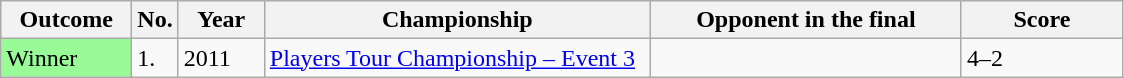<table class="sortable wikitable">
<tr>
<th width="80">Outcome</th>
<th width="20">No.</th>
<th width="50">Year</th>
<th width="250">Championship</th>
<th width="200">Opponent in the final</th>
<th width="100">Score</th>
</tr>
<tr>
<td style="background:#98FB98">Winner</td>
<td>1.</td>
<td>2011</td>
<td><a href='#'>Players Tour Championship – Event 3</a></td>
<td> </td>
<td>4–2</td>
</tr>
</table>
